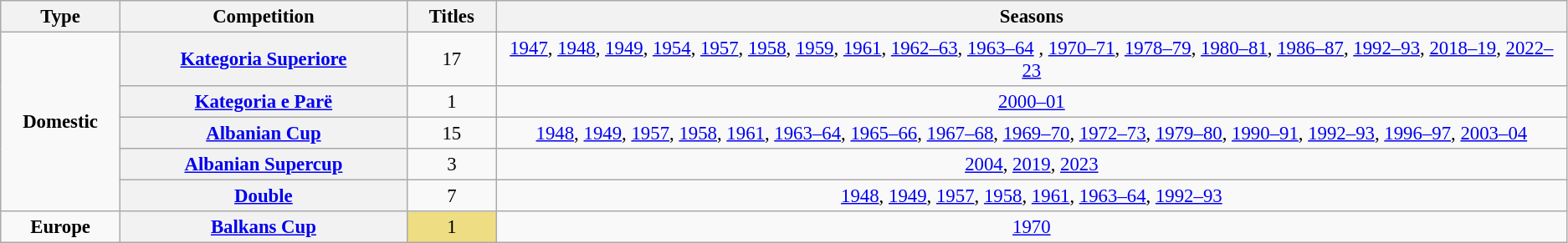<table class="wikitable plainrowheaders" style="font-size:95%; text-align:center;">
<tr>
<th style="width: 1%;">Type</th>
<th style="width: 5%;">Competition</th>
<th style="width: 1%;">Titles</th>
<th style="width: 21%;">Seasons</th>
</tr>
<tr>
<td rowspan="5"><strong>Domestic</strong></td>
<th scope=col><a href='#'>Kategoria Superiore</a></th>
<td align="center">17</td>
<td><a href='#'>1947</a>, <a href='#'>1948</a>, <a href='#'>1949</a>, <a href='#'>1954</a>, <a href='#'>1957</a>, <a href='#'>1958</a>, <a href='#'>1959</a>, <a href='#'>1961</a>, <a href='#'>1962–63</a>, <a href='#'>1963–64</a> , <a href='#'>1970–71</a>, <a href='#'>1978–79</a>, <a href='#'>1980–81</a>, <a href='#'>1986–87</a>, <a href='#'>1992–93</a>, <a href='#'>2018–19</a>, <a href='#'>2022–23</a></td>
</tr>
<tr>
<th scope=col><a href='#'>Kategoria e Parë</a></th>
<td align="center">1</td>
<td><a href='#'>2000–01</a></td>
</tr>
<tr>
<th scope=col><a href='#'>Albanian Cup</a></th>
<td align="center">15</td>
<td><a href='#'>1948</a>, <a href='#'>1949</a>, <a href='#'>1957</a>, <a href='#'>1958</a>, <a href='#'>1961</a>, <a href='#'>1963–64</a>, <a href='#'>1965–66</a>, <a href='#'>1967–68</a>, <a href='#'>1969–70</a>, <a href='#'>1972–73</a>, <a href='#'>1979–80</a>, <a href='#'>1990–91</a>, <a href='#'>1992–93</a>, <a href='#'>1996–97</a>, <a href='#'>2003–04</a></td>
</tr>
<tr>
<th scope=col><a href='#'>Albanian Supercup</a></th>
<td align="center">3</td>
<td><a href='#'>2004</a>, <a href='#'>2019</a>, <a href='#'>2023</a></td>
</tr>
<tr>
<th scope=col><a href='#'>Double</a></th>
<td align="center">7</td>
<td><a href='#'>1948</a>, <a href='#'>1949</a>, <a href='#'>1957</a>, <a href='#'>1958</a>, <a href='#'>1961</a>, <a href='#'>1963–64</a>, <a href='#'>1992–93</a></td>
</tr>
<tr>
<td><strong>Europe</strong></td>
<th scope=col><a href='#'>Balkans Cup</a></th>
<td bgcolor="#eedd82">1</td>
<td><a href='#'>1970</a></td>
</tr>
</table>
